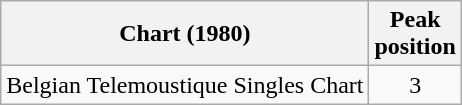<table class="wikitable sortable">
<tr>
<th>Chart (1980)</th>
<th>Peak<br>position</th>
</tr>
<tr>
<td align="left">Belgian Telemoustique Singles Chart</td>
<td style="text-align:center;">3</td>
</tr>
</table>
